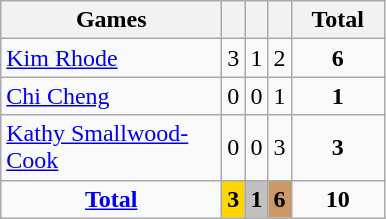<table class="wikitable sortable" style="text-align:center;">
<tr>
<th width=140>Games</th>
<th scope="col" width:60px;"></th>
<th scope="col" width:60px;"></th>
<th scope="col" width:60px;"></th>
<th width=55>Total</th>
</tr>
<tr align=center>
<td align=left><a href='#'>Kim Rhode</a></td>
<td>3</td>
<td>1</td>
<td>2</td>
<td><strong>6</strong></td>
</tr>
<tr align=center>
<td align=left><a href='#'>Chi Cheng</a></td>
<td>0</td>
<td>0</td>
<td>1</td>
<td><strong>1</strong></td>
</tr>
<tr align=center>
<td align=left><a href='#'>Kathy Smallwood-Cook</a></td>
<td>0</td>
<td>0</td>
<td>3</td>
<td><strong>3</strong></td>
</tr>
<tr class="sortbottom" style="text-align:center;">
<td><strong><a href='#'>Total</a></strong></td>
<td bgcolor=gold><strong>3</strong></td>
<td bgcolor=silver><strong>1</strong></td>
<td bgcolor=#cc9966><strong>6</strong></td>
<td><strong>10</strong></td>
</tr>
</table>
